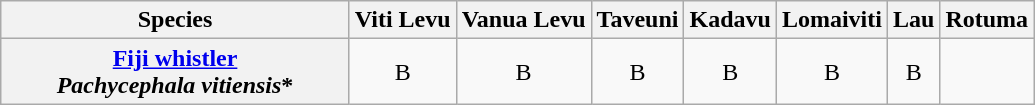<table class="wikitable" style="text-align:center">
<tr>
<th width="225">Species</th>
<th>Viti Levu</th>
<th>Vanua Levu</th>
<th>Taveuni</th>
<th>Kadavu</th>
<th>Lomaiviti</th>
<th>Lau</th>
<th>Rotuma</th>
</tr>
<tr>
<th><a href='#'>Fiji whistler</a><br><em>Pachycephala vitiensis</em>*</th>
<td>B</td>
<td>B</td>
<td>B</td>
<td>B</td>
<td>B</td>
<td>B</td>
<td></td>
</tr>
</table>
